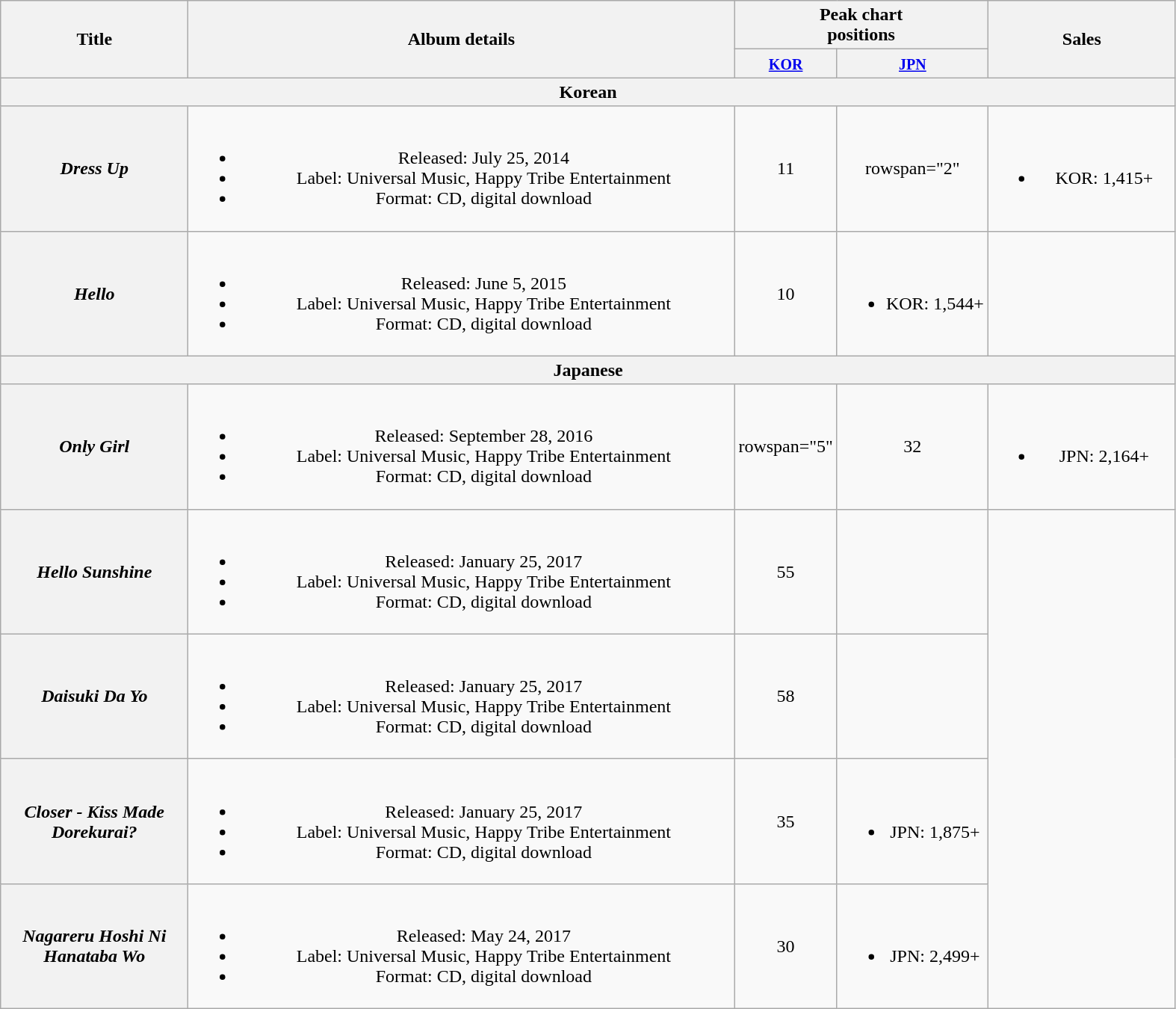<table class="wikitable plainrowheaders" style="text-align:center;">
<tr>
<th scope="col" rowspan="2" style="width:10em;">Title</th>
<th scope="col" rowspan="2" style="width:30em;">Album details</th>
<th scope="col" colspan="2">Peak chart<br>positions</th>
<th scope="col" rowspan="2" style="width:10em;">Sales</th>
</tr>
<tr>
<th><small><a href='#'>KOR</a></small><br></th>
<th><small><a href='#'>JPN</a></small><br></th>
</tr>
<tr>
<th colspan="6">Korean</th>
</tr>
<tr>
<th scope="row"><em>Dress Up</em></th>
<td><br><ul><li>Released: July 25, 2014</li><li>Label: Universal Music, Happy Tribe Entertainment</li><li>Format: CD, digital download</li></ul></td>
<td>11</td>
<td>rowspan="2" </td>
<td><br><ul><li>KOR: 1,415+</li></ul></td>
</tr>
<tr>
<th scope="row"><em>Hello</em></th>
<td><br><ul><li>Released: June 5, 2015</li><li>Label: Universal Music, Happy Tribe Entertainment</li><li>Format: CD, digital download</li></ul></td>
<td>10</td>
<td><br><ul><li>KOR: 1,544+</li></ul></td>
</tr>
<tr>
<th colspan="6">Japanese</th>
</tr>
<tr>
<th scope="row"><em>Only Girl</em></th>
<td><br><ul><li>Released: September 28, 2016</li><li>Label: Universal Music, Happy Tribe Entertainment</li><li>Format: CD, digital download</li></ul></td>
<td>rowspan="5" </td>
<td>32</td>
<td><br><ul><li>JPN: 2,164+</li></ul></td>
</tr>
<tr>
<th scope="row"><em>Hello Sunshine</em></th>
<td><br><ul><li>Released: January 25, 2017</li><li>Label: Universal Music, Happy Tribe Entertainment</li><li>Format: CD, digital download</li></ul></td>
<td>55</td>
<td></td>
</tr>
<tr>
<th scope="row"><em>Daisuki Da Yo</em></th>
<td><br><ul><li>Released: January 25, 2017</li><li>Label: Universal Music, Happy Tribe Entertainment</li><li>Format: CD, digital download</li></ul></td>
<td>58</td>
<td></td>
</tr>
<tr>
<th scope="row"><em>Closer - Kiss Made Dorekurai?</em></th>
<td><br><ul><li>Released: January 25, 2017</li><li>Label: Universal Music, Happy Tribe Entertainment</li><li>Format: CD, digital download</li></ul></td>
<td>35</td>
<td><br><ul><li>JPN: 1,875+</li></ul></td>
</tr>
<tr>
<th scope="row"><em>Nagareru Hoshi Ni Hanataba Wo</em></th>
<td><br><ul><li>Released: May 24, 2017</li><li>Label: Universal Music, Happy Tribe Entertainment</li><li>Format: CD, digital download</li></ul></td>
<td>30</td>
<td><br><ul><li>JPN: 2,499+</li></ul></td>
</tr>
</table>
